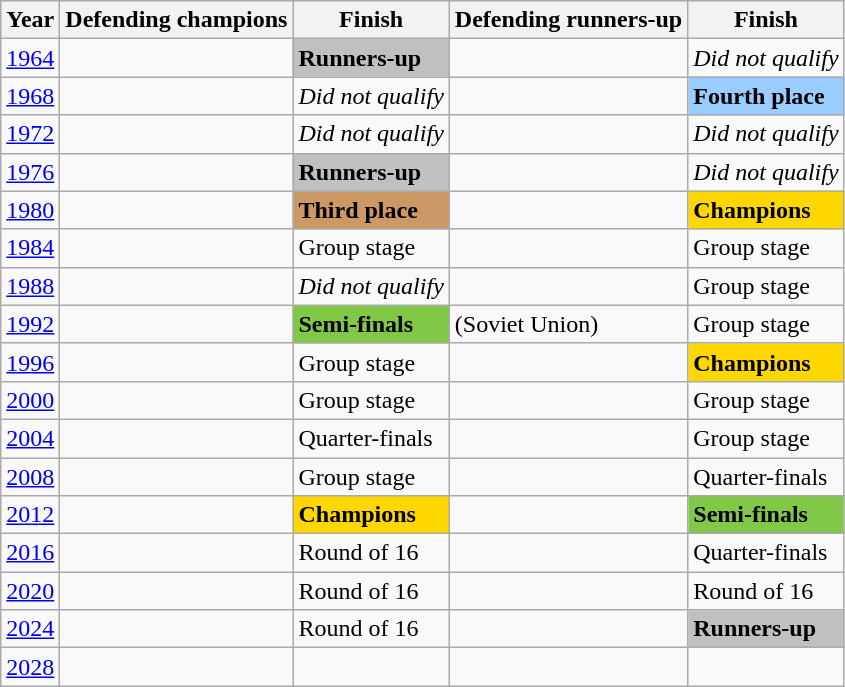<table class="wikitable">
<tr>
<th>Year</th>
<th>Defending champions</th>
<th>Finish</th>
<th>Defending runners-up</th>
<th>Finish</th>
</tr>
<tr>
<td><a href='#'>1964</a></td>
<td></td>
<td bgcolor=Silver><strong>Runners-up</strong></td>
<td></td>
<td><em>Did not qualify</em></td>
</tr>
<tr>
<td><a href='#'>1968</a></td>
<td></td>
<td><em>Did not qualify</em></td>
<td></td>
<td bgcolor=#9acdff><strong>Fourth place</strong></td>
</tr>
<tr>
<td><a href='#'>1972</a></td>
<td></td>
<td><em>Did not qualify</em></td>
<td></td>
<td><em>Did not qualify</em></td>
</tr>
<tr>
<td><a href='#'>1976</a></td>
<td></td>
<td bgcolor=Silver><strong>Runners-up</strong></td>
<td></td>
<td><em>Did not qualify</em></td>
</tr>
<tr>
<td><a href='#'>1980</a></td>
<td></td>
<td bgcolor=#cc9966><strong>Third place</strong></td>
<td></td>
<td bgcolor=Gold><strong>Champions</strong></td>
</tr>
<tr>
<td><a href='#'>1984</a></td>
<td></td>
<td>Group stage</td>
<td></td>
<td>Group stage</td>
</tr>
<tr>
<td><a href='#'>1988</a></td>
<td></td>
<td><em>Did not qualify</em></td>
<td></td>
<td>Group stage</td>
</tr>
<tr>
<td><a href='#'>1992</a></td>
<td></td>
<td bgcolor=#81c846><strong>Semi-finals</strong></td>
<td> (Soviet Union)</td>
<td>Group stage</td>
</tr>
<tr>
<td><a href='#'>1996</a></td>
<td></td>
<td>Group stage</td>
<td></td>
<td bgcolor=Gold><strong>Champions</strong></td>
</tr>
<tr>
<td><a href='#'>2000</a></td>
<td></td>
<td>Group stage</td>
<td></td>
<td>Group stage</td>
</tr>
<tr>
<td><a href='#'>2004</a></td>
<td></td>
<td>Quarter-finals</td>
<td></td>
<td>Group stage</td>
</tr>
<tr>
<td><a href='#'>2008</a></td>
<td></td>
<td>Group stage</td>
<td></td>
<td>Quarter-finals</td>
</tr>
<tr>
<td><a href='#'>2012</a></td>
<td></td>
<td bgcolor=Gold><strong>Champions</strong></td>
<td></td>
<td bgcolor=#81c846><strong>Semi-finals</strong></td>
</tr>
<tr>
<td><a href='#'>2016</a></td>
<td></td>
<td>Round of 16</td>
<td></td>
<td>Quarter-finals</td>
</tr>
<tr>
<td><a href='#'>2020</a></td>
<td></td>
<td>Round of 16</td>
<td></td>
<td>Round of 16</td>
</tr>
<tr>
<td><a href='#'>2024</a></td>
<td></td>
<td>Round of 16</td>
<td></td>
<td bgcolor=Silver><strong>Runners-up</strong></td>
</tr>
<tr>
<td><a href='#'>2028</a></td>
<td></td>
<td></td>
<td></td>
<td></td>
</tr>
</table>
